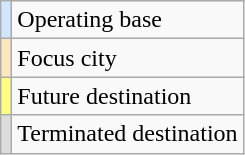<table class="wikitable">
<tr>
<td style="background:#D0E7FF; text-align:center;"></td>
<td>Operating base</td>
</tr>
<tr>
<td style="background:#FFE6BD; text-align:center;"></td>
<td>Focus city</td>
</tr>
<tr>
<td style="background:#FFFF80; text-align:center;"></td>
<td>Future destination</td>
</tr>
<tr>
<td style="background:#ddd; text-align:center;"></td>
<td>Terminated destination</td>
</tr>
</table>
